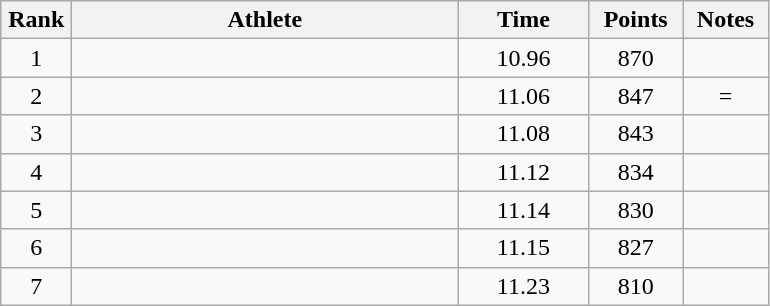<table class="wikitable" style="text-align:center">
<tr>
<th width=40>Rank</th>
<th width=250>Athlete</th>
<th width=80>Time</th>
<th width=55>Points</th>
<th width=50>Notes</th>
</tr>
<tr>
<td>1</td>
<td align="left"></td>
<td>10.96</td>
<td>870</td>
<td></td>
</tr>
<tr>
<td>2</td>
<td align="left"></td>
<td>11.06</td>
<td>847</td>
<td>=</td>
</tr>
<tr>
<td>3</td>
<td align="left"></td>
<td>11.08</td>
<td>843</td>
<td></td>
</tr>
<tr>
<td>4</td>
<td align="left"></td>
<td>11.12</td>
<td>834</td>
<td></td>
</tr>
<tr>
<td>5</td>
<td align="left"></td>
<td>11.14</td>
<td>830</td>
<td></td>
</tr>
<tr>
<td>6</td>
<td align="left"></td>
<td>11.15</td>
<td>827</td>
<td></td>
</tr>
<tr>
<td>7</td>
<td align="left"></td>
<td>11.23</td>
<td>810</td>
<td></td>
</tr>
</table>
